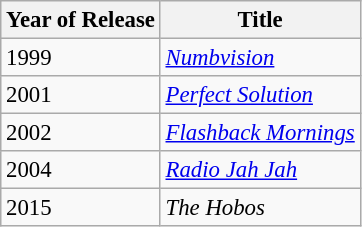<table class="wikitable" style="font-size:95%;">
<tr>
<th>Year of Release</th>
<th>Title</th>
</tr>
<tr>
<td>1999</td>
<td><em><a href='#'>Numbvision</a></em></td>
</tr>
<tr>
<td>2001</td>
<td><em><a href='#'>Perfect Solution</a></em></td>
</tr>
<tr>
<td>2002</td>
<td><em><a href='#'>Flashback Mornings</a></em></td>
</tr>
<tr>
<td>2004</td>
<td><em><a href='#'>Radio Jah Jah</a></em></td>
</tr>
<tr>
<td>2015</td>
<td><em>The Hobos</em></td>
</tr>
</table>
